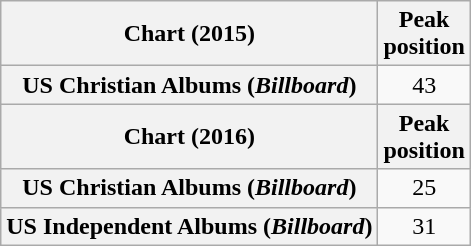<table class="wikitable plainrowheaders" style="text-align:center;">
<tr>
<th>Chart (2015)</th>
<th>Peak<br>position</th>
</tr>
<tr>
<th scope="row">US Christian Albums (<em>Billboard</em>)</th>
<td>43</td>
</tr>
<tr>
<th>Chart (2016)</th>
<th>Peak<br>position</th>
</tr>
<tr>
<th scope="row">US Christian Albums (<em>Billboard</em>)</th>
<td>25</td>
</tr>
<tr>
<th scope="row">US Independent Albums (<em>Billboard</em>)</th>
<td>31</td>
</tr>
</table>
